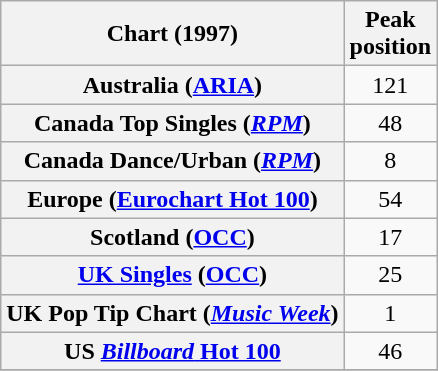<table class="wikitable sortable plainrowheaders" style="text-align:center">
<tr>
<th scope="col">Chart (1997)</th>
<th scope="col">Peak<br>position</th>
</tr>
<tr>
<th scope="row">Australia (<a href='#'>ARIA</a>)</th>
<td>121</td>
</tr>
<tr>
<th scope="row">Canada Top Singles (<a href='#'><em>RPM</em></a>)</th>
<td>48</td>
</tr>
<tr>
<th scope="row">Canada Dance/Urban (<a href='#'><em>RPM</em></a>)</th>
<td>8</td>
</tr>
<tr>
<th scope="row">Europe (<a href='#'>Eurochart Hot 100</a>)</th>
<td>54</td>
</tr>
<tr>
<th scope="row">Scotland (<a href='#'>OCC</a>)</th>
<td>17</td>
</tr>
<tr>
<th scope="row"><a href='#'>UK Singles</a> (<a href='#'>OCC</a>)</th>
<td>25</td>
</tr>
<tr>
<th scope="row">UK Pop Tip Chart (<em><a href='#'>Music Week</a></em>)</th>
<td>1</td>
</tr>
<tr>
<th scope="row">US <a href='#'><em>Billboard</em> Hot 100</a></th>
<td>46</td>
</tr>
<tr>
</tr>
</table>
